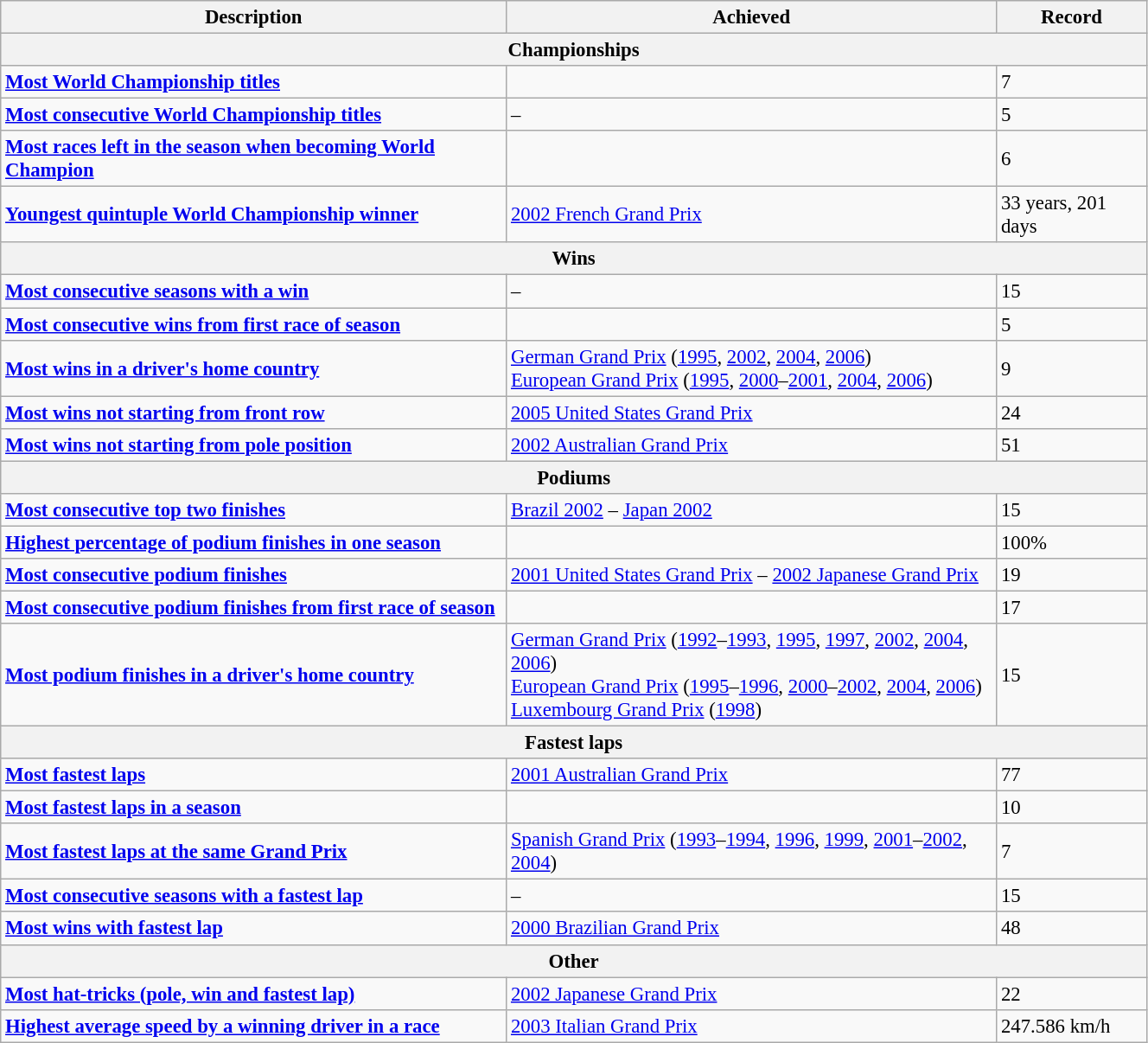<table class="wikitable" style="font-size:95%; width:70%;">
<tr>
<th>Description</th>
<th>Achieved</th>
<th>Record</th>
</tr>
<tr>
<th colspan="3">Championships</th>
</tr>
<tr>
<td><strong><a href='#'>Most World Championship titles</a></strong></td>
<td></td>
<td>7</td>
</tr>
<tr>
<td><strong><a href='#'>Most consecutive World Championship titles</a></strong></td>
<td>–</td>
<td>5</td>
</tr>
<tr>
<td><strong><a href='#'>Most races left in the season when becoming World Champion</a></strong></td>
<td></td>
<td>6</td>
</tr>
<tr>
<td><strong><a href='#'>Youngest quintuple World Championship winner</a></strong></td>
<td><a href='#'>2002 French Grand Prix</a></td>
<td>33 years, 201 days</td>
</tr>
<tr>
<th colspan="3">Wins</th>
</tr>
<tr>
<td><strong><a href='#'>Most consecutive seasons with a win</a></strong></td>
<td>–</td>
<td>15</td>
</tr>
<tr>
<td><strong><a href='#'>Most consecutive wins from first race of season</a></strong></td>
<td></td>
<td>5</td>
</tr>
<tr>
<td><strong><a href='#'>Most wins in a driver's home country</a></strong></td>
<td><a href='#'>German Grand Prix</a> (<a href='#'>1995</a>, <a href='#'>2002</a>, <a href='#'>2004</a>, <a href='#'>2006</a>)<br><a href='#'>European Grand Prix</a> (<a href='#'>1995</a>, <a href='#'>2000</a>–<a href='#'>2001</a>, <a href='#'>2004</a>, <a href='#'>2006</a>)</td>
<td>9</td>
</tr>
<tr>
<td><strong><a href='#'>Most wins not starting from front row</a></strong></td>
<td><a href='#'>2005 United States Grand Prix</a></td>
<td>24</td>
</tr>
<tr>
<td><strong><a href='#'>Most wins not starting from pole position</a></strong></td>
<td><a href='#'>2002 Australian Grand Prix</a></td>
<td>51</td>
</tr>
<tr>
<th colspan="3">Podiums</th>
</tr>
<tr>
<td><strong><a href='#'>Most consecutive top two finishes</a></strong></td>
<td><a href='#'>Brazil 2002</a> – <a href='#'>Japan 2002</a></td>
<td>15</td>
</tr>
<tr>
<td><strong><a href='#'>Highest percentage of podium finishes in one season</a></strong></td>
<td></td>
<td>100%</td>
</tr>
<tr>
<td><strong><a href='#'>Most consecutive podium finishes</a></strong></td>
<td><a href='#'>2001 United States Grand Prix</a> – <a href='#'>2002 Japanese Grand Prix</a></td>
<td>19</td>
</tr>
<tr>
<td><strong><a href='#'>Most consecutive podium finishes from first race of season</a></strong></td>
<td></td>
<td>17</td>
</tr>
<tr>
<td><strong><a href='#'>Most podium finishes in a driver's home country</a></strong></td>
<td><a href='#'>German Grand Prix</a> (<a href='#'>1992</a>–<a href='#'>1993</a>, <a href='#'>1995</a>, <a href='#'>1997</a>, <a href='#'>2002</a>, <a href='#'>2004</a>, <a href='#'>2006</a>)<br><a href='#'>European Grand Prix</a> (<a href='#'>1995</a>–<a href='#'>1996</a>, <a href='#'>2000</a>–<a href='#'>2002</a>, <a href='#'>2004</a>, <a href='#'>2006</a>)<br><a href='#'>Luxembourg Grand Prix</a> (<a href='#'>1998</a>)</td>
<td>15</td>
</tr>
<tr>
<th colspan="3">Fastest laps</th>
</tr>
<tr>
<td><strong><a href='#'>Most fastest laps</a></strong></td>
<td><a href='#'>2001 Australian Grand Prix</a></td>
<td>77</td>
</tr>
<tr>
<td><strong><a href='#'>Most fastest laps in a season</a></strong></td>
<td></td>
<td>10</td>
</tr>
<tr>
<td><strong><a href='#'>Most fastest laps at the same Grand Prix</a></strong></td>
<td><a href='#'>Spanish Grand Prix</a> (<a href='#'>1993</a>–<a href='#'>1994</a>, <a href='#'>1996</a>, <a href='#'>1999</a>, <a href='#'>2001</a>–<a href='#'>2002</a>, <a href='#'>2004</a>)</td>
<td>7</td>
</tr>
<tr>
<td><strong><a href='#'>Most consecutive seasons with a fastest lap</a></strong></td>
<td>–</td>
<td>15</td>
</tr>
<tr>
<td><strong><a href='#'>Most wins with fastest lap</a></strong></td>
<td><a href='#'>2000 Brazilian Grand Prix</a></td>
<td>48</td>
</tr>
<tr>
<th colspan="3">Other</th>
</tr>
<tr>
<td><strong><a href='#'>Most hat-tricks (pole, win and fastest lap)</a></strong></td>
<td><a href='#'>2002 Japanese Grand Prix</a></td>
<td>22</td>
</tr>
<tr>
<td><strong><a href='#'>Highest average speed by a winning driver in a race</a></strong></td>
<td><a href='#'>2003 Italian Grand Prix</a></td>
<td>247.586 km/h</td>
</tr>
</table>
